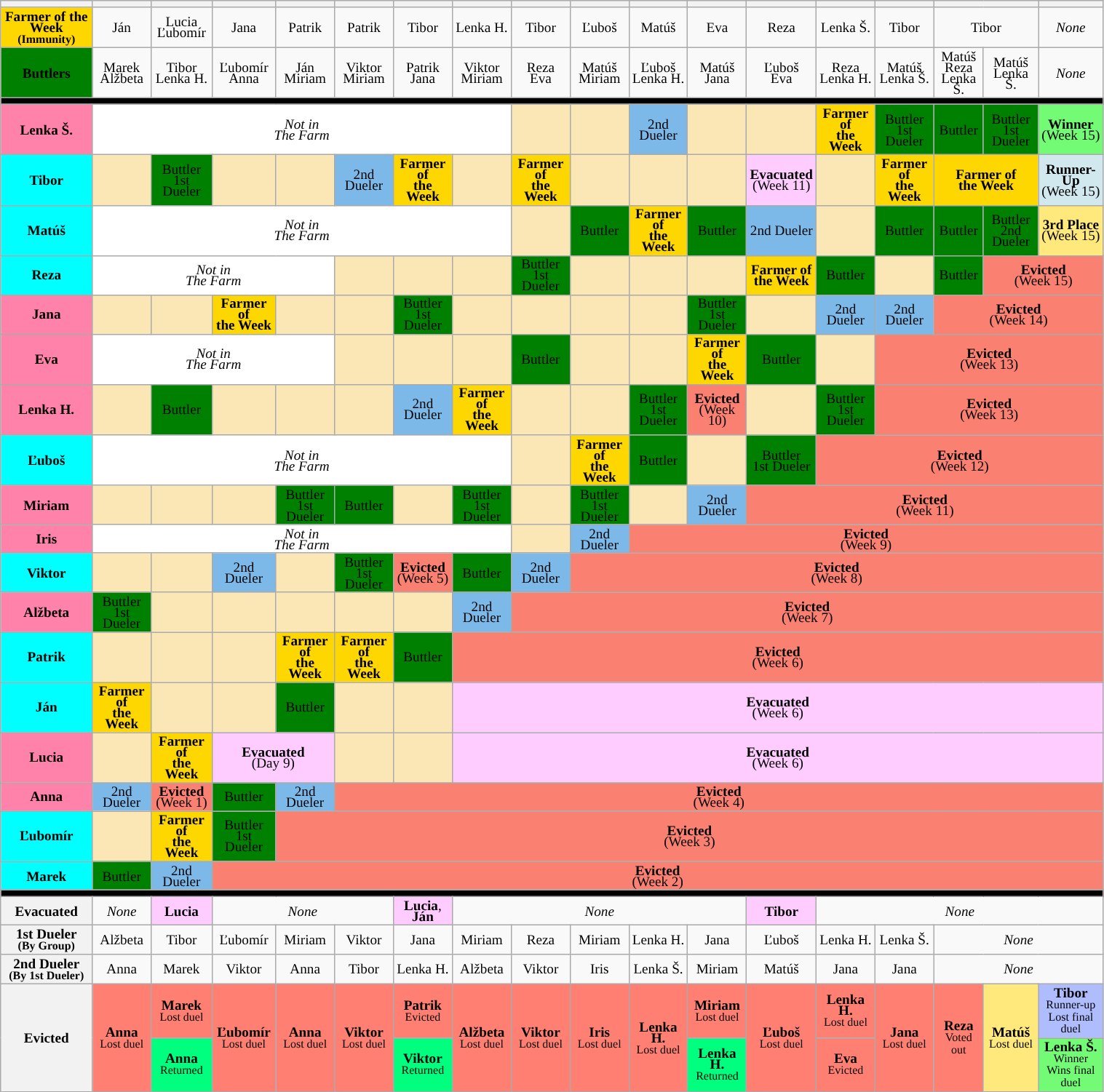<table class="wikitable" style="text-align:center; width:80%; font-size:80%; line-height:10px">
<tr>
<th></th>
<th></th>
<th></th>
<th></th>
<th></th>
<th></th>
<th></th>
<th></th>
<th></th>
<th></th>
<th></th>
<th></th>
<th></th>
<th></th>
<th></th>
<th colspan=2></th>
<th></th>
</tr>
<tr>
<th style="background:gold;" colspan=1>Farmer of the Week<br><small>(Immunity)</small></th>
<td>Ján</td>
<td>Lucia<br>Ľubomír</td>
<td>Jana</td>
<td>Patrik</td>
<td>Patrik</td>
<td>Tibor</td>
<td>Lenka H.</td>
<td>Tibor</td>
<td>Ľuboš</td>
<td>Matúš</td>
<td>Eva</td>
<td>Reza</td>
<td>Lenka Š.</td>
<td>Tibor</td>
<td colspan=2>Tibor</td>
<td><em>None</em></td>
</tr>
<tr>
<th style="background:#008000;">Buttlers</th>
<td>Marek<br>Alžbeta</td>
<td>Tibor<br>Lenka H.</td>
<td>Ľubomír<br>Anna</td>
<td>Ján<br>Miriam</td>
<td>Viktor<br>Miriam</td>
<td>Patrik<br>Jana</td>
<td>Viktor<br>Miriam</td>
<td>Reza<br>Eva</td>
<td>Matúš<br>Miriam</td>
<td>Ľuboš<br>Lenka H.</td>
<td>Matúš<br>Jana</td>
<td>Ľuboš<br>Eva</td>
<td>Reza<br>Lenka H.</td>
<td>Matúš<br>Lenka Š.</td>
<td>Matúš<br>Reza<br>Lenka Š.</td>
<td>Matúš<br>Lenka Š.</td>
<td colspan=3><em>None</em></td>
</tr>
<tr>
<th style="background:#000000;" colspan="18"></th>
</tr>
<tr>
</tr>
<tr>
<th style="background:#FF82AB;">Lenka Š.</th>
<td style="background:#FFFFFF; text-align:center;" colspan=7><em>Not in<br>The Farm</em></td>
<td style="background:#FAE7B5;"></td>
<td style="background:#FAE7B5;"></td>
<td style="background:#7CB9E8;">2nd Dueler</td>
<td style="background:#FAE7B5;"></td>
<td style="background:#FAE7B5;"></td>
<td style="background:gold;"><strong>Farmer of<br>the Week</strong></td>
<td style="background:#008000;">Buttler<br>1st Dueler</td>
<td style="background:#008000;">Buttler</td>
<td style="background:#008000;">Buttler<br>1st Dueler</td>
<td style="background:#73FB76" colspan=2><strong>Winner</strong> <br> (Week 15)</td>
</tr>
<tr>
<th style="background:cyan;">Tibor</th>
<td style="background:#FAE7B5;"></td>
<td style="background:#008000;">Buttler<br>1st Dueler</td>
<td style="background:#FAE7B5;"></td>
<td style="background:#FAE7B5;"></td>
<td style="background:#7CB9E8;">2nd Dueler</td>
<td style="background:gold;"><strong>Farmer of<br>the Week</strong></td>
<td style="background:#FAE7B5;"></td>
<td style="background:gold;"><strong>Farmer of<br>the Week</strong></td>
<td style="background:#FAE7B5;"></td>
<td style="background:#FAE7B5;"></td>
<td style="background:#FAE7B5;"></td>
<td style="background:#fcf; text-align:center;" colspan=1><strong>Evacuated</strong> <br> (Week 11)</td>
<td style="background:#FAE7B5;"></td>
<td style="background:gold;"><strong>Farmer of<br>the Week</strong></td>
<td colspan=2 style="background:gold;"><strong>Farmer of<br>the Week</strong></td>
<td style="background:#D1E8EF" colspan=2><strong>Runner-Up</strong> <br> (Week 15)</td>
</tr>
<tr>
<th style="background:cyan;">Matúš</th>
<td style="background:#FFFFFF; text-align:center;" colspan=7><em>Not in<br>The Farm</em></td>
<td style="background:#FAE7B5;"></td>
<td style="background:#008000;">Buttler</td>
<td style="background:gold;"><strong>Farmer of<br>the Week</strong></td>
<td style="background:#008000;">Buttler</td>
<td style="background:#7CB9E8;">2nd Dueler</td>
<td style="background:#FAE7B5;"></td>
<td style="background:#008000;">Buttler</td>
<td style="background:#008000;">Buttler</td>
<td style="background:#008000;">Buttler<br>2nd Dueler</td>
<td style="background:#FFE87C" colspan=2><strong>3rd Place</strong> <br> (Week 15)</td>
</tr>
<tr>
<th style="background:cyan;">Reza</th>
<td style="background:#FFFFFF; text-align:center;" colspan=4><em>Not in<br>The Farm</em></td>
<td style="background:#FAE7B5;"></td>
<td style="background:#FAE7B5;"></td>
<td style="background:#FAE7B5;"></td>
<td style="background:#008000;">Buttler<br>1st Dueler</td>
<td style="background:#FAE7B5;"></td>
<td style="background:#FAE7B5;"></td>
<td style="background:#FAE7B5;"></td>
<td style="background:gold;"><strong>Farmer of<br>the Week</strong></td>
<td style="background:#008000;">Buttler</td>
<td style="background:#FAE7B5;"></td>
<td style="background:#008000;">Buttler</td>
<td colspan=16 style="background:salmon;"><strong>Evicted</strong> <br> (Week 15)</td>
</tr>
<tr>
<th style="background:#FF82AB;">Jana</th>
<td style="background:#FAE7B5;"></td>
<td style="background:#FAE7B5;"></td>
<td style="background:gold;"><strong>Farmer of<br>the Week</strong></td>
<td style="background:#FAE7B5;"></td>
<td style="background:#FAE7B5;"></td>
<td style="background:#008000;">Buttler<br>1st Dueler</td>
<td style="background:#FAE7B5;"></td>
<td style="background:#FAE7B5;"></td>
<td style="background:#FAE7B5;"></td>
<td style="background:#FAE7B5;"></td>
<td style="background:#008000;">Buttler<br>1st Dueler</td>
<td style="background:#FAE7B5;"></td>
<td style="background:#7CB9E8;">2nd Dueler</td>
<td style="background:#7CB9E8;">2nd Dueler</td>
<td colspan=16 style="background:salmon;"><strong>Evicted</strong> <br> (Week 14)</td>
</tr>
<tr>
<th style="background:#FF82AB;">Eva</th>
<td style="background:#FFFFFF; text-align:center;" colspan=4><em>Not in<br>The Farm</em></td>
<td style="background:#FAE7B5;"></td>
<td style="background:#FAE7B5;"></td>
<td style="background:#FAE7B5;"></td>
<td style="background:#008000;">Buttler</td>
<td style="background:#FAE7B5;"></td>
<td style="background:#FAE7B5;"></td>
<td style="background:gold;"><strong>Farmer of<br>the Week</strong></td>
<td style="background:#008000;">Buttler</td>
<td style="background:#FAE7B5;"></td>
<td colspan=16 style="background:salmon;"><strong>Evicted</strong> <br> (Week 13)</td>
</tr>
<tr>
<th style="background:#FF82AB;">Lenka H.</th>
<td style="background:#FAE7B5;"></td>
<td style="background:#008000;">Buttler</td>
<td style="background:#FAE7B5;"></td>
<td style="background:#FAE7B5;"></td>
<td style="background:#FAE7B5;"></td>
<td style="background:#7CB9E8;">2nd Dueler</td>
<td style="background:gold;"><strong>Farmer of<br>the Week</strong></td>
<td style="background:#FAE7B5;"></td>
<td style="background:#FAE7B5;"></td>
<td style="background:#008000;">Buttler<br>1st Dueler</td>
<td colspan=1 style="background:salmon;"><strong>Evicted</strong> <br> (Week 10)</td>
<td style="background:#FAE7B5;"></td>
<td style="background:#008000;">Buttler<br>1st Dueler</td>
<td colspan=16 style="background:salmon;"><strong>Evicted</strong> <br> (Week 13)</td>
</tr>
<tr>
<th style="background:cyan;">Ľuboš</th>
<td style="background:#FFFFFF; text-align:center;" colspan=7><em>Not in<br>The Farm</em></td>
<td style="background:#FAE7B5;"></td>
<td style="background:gold;"><strong>Farmer of<br>the Week</strong></td>
<td style="background:#008000;">Buttler</td>
<td style="background:#FAE7B5;"></td>
<td style="background:#008000;">Buttler<br>1st Dueler</td>
<td colspan=16 style="background:salmon;"><strong>Evicted</strong> <br> (Week 12)</td>
</tr>
<tr>
<th style="background:#FF82AB;">Miriam</th>
<td style="background:#FAE7B5;"></td>
<td style="background:#FAE7B5;"></td>
<td style="background:#FAE7B5;"></td>
<td style="background:#008000;">Buttler<br>1st Dueler</td>
<td style="background:#008000;">Buttler</td>
<td style="background:#FAE7B5;"></td>
<td style="background:#008000;">Buttler<br>1st Dueler</td>
<td style="background:#FAE7B5;"></td>
<td style="background:#008000;">Buttler<br>1st Dueler</td>
<td style="background:#FAE7B5;"></td>
<td style="background:#7CB9E8;">2nd Dueler</td>
<td colspan=16 style="background:salmon;"><strong>Evicted</strong> <br> (Week 11)</td>
</tr>
<tr>
<th style="background:#FF82AB;">Iris</th>
<td style="background:#FFFFFF; text-align:center;" colspan=7><em>Not in<br>The Farm</em></td>
<td style="background:#FAE7B5;"></td>
<td style="background:#7CB9E8;">2nd Dueler</td>
<td colspan=16 style="background:salmon;"><strong>Evicted</strong> <br> (Week 9)</td>
</tr>
<tr>
<th style="background:cyan;">Viktor</th>
<td style="background:#FAE7B5;"></td>
<td style="background:#FAE7B5;"></td>
<td style="background:#7CB9E8;">2nd Dueler</td>
<td style="background:#FAE7B5;"></td>
<td style="background:#008000;">Buttler<br>1st Dueler</td>
<td colspan=1 style="background:salmon;"><strong>Evicted</strong> <br> (Week 5)</td>
<td style="background:#008000;">Buttler</td>
<td style="background:#7CB9E8;">2nd Dueler</td>
<td colspan=16 style="background:salmon;"><strong>Evicted</strong> <br> (Week 8)</td>
</tr>
<tr>
<th style="background:#FF82AB;">Alžbeta</th>
<td style="background:#008000;">Buttler<br>1st Dueler</td>
<td style="background:#FAE7B5;"></td>
<td style="background:#FAE7B5;"></td>
<td style="background:#FAE7B5;"></td>
<td style="background:#FAE7B5;"></td>
<td style="background:#FAE7B5;"></td>
<td style="background:#7CB9E8;">2nd Dueler</td>
<td colspan=16 style="background:salmon;"><strong>Evicted</strong> <br> (Week 7)</td>
</tr>
<tr>
<th style="background:cyan;">Patrik</th>
<td style="background:#FAE7B5;"></td>
<td style="background:#FAE7B5;"></td>
<td style="background:#FAE7B5;"></td>
<td style="background:gold;"><strong>Farmer of<br>the Week</strong></td>
<td style="background:gold;"><strong>Farmer of<br>the Week</strong></td>
<td style="background:#008000;">Buttler</td>
<td colspan=16 style="background:salmon;"><strong>Evicted</strong> <br> (Week 6)</td>
</tr>
<tr>
<th style="background:cyan;">Ján</th>
<td style="background:gold;"><strong>Farmer of<br>the Week</strong></td>
<td style="background:#FAE7B5;"></td>
<td style="background:#FAE7B5;"></td>
<td style="background:#008000;">Buttler</td>
<td style="background:#FAE7B5;"></td>
<td style="background:#FAE7B5;"></td>
<td style="background:#fcf; text-align:center;" colspan=16><strong>Evacuated</strong> <br> (Week 6)</td>
</tr>
<tr>
<th style="background:#FF82AB;">Lucia</th>
<td style="background:#FAE7B5;"></td>
<td style="background:gold;"><strong>Farmer of<br>the Week</strong></td>
<td style="background:#fcf; text-align:center;" colspan=2><strong>Evacuated</strong> <br> (Day 9)</td>
<td style="background:#FAE7B5;"></td>
<td style="background:#FAE7B5;"></td>
<td style="background:#fcf; text-align:center;" colspan=16><strong>Evacuated</strong> <br> (Week 6)</td>
</tr>
<tr>
<th style="background:#FF82AB;">Anna</th>
<td style="background:#7CB9E8;">2nd Dueler</td>
<td colspan=1 style="background:salmon;"><strong>Evicted</strong> <br> (Week 1)</td>
<td style="background:#008000;">Buttler</td>
<td style="background:#7CB9E8;">2nd Dueler</td>
<td colspan=16 style="background:salmon;"><strong>Evicted</strong> <br> (Week 4)</td>
</tr>
<tr>
<th style="background:cyan;">Ľubomír</th>
<td style="background:#FAE7B5;"></td>
<td style="background:gold;"><strong>Farmer of<br>the Week</strong></td>
<td style="background:#008000;">Buttler<br>1st Dueler</td>
<td colspan=16 style="background:salmon;"><strong>Evicted</strong> <br> (Week 3)</td>
</tr>
<tr>
<th style="background:cyan;">Marek</th>
<td style="background:#008000;">Buttler</td>
<td style="background:#7CB9E8;">2nd Dueler</td>
<td colspan=16 style="background:salmon;"><strong>Evicted</strong> <br> (Week 2)</td>
</tr>
<tr>
</tr>
<tr>
<th style="background:#000000;" colspan="18"></th>
</tr>
<tr>
<th>Evacuated</th>
<td colspan="1"><em>None</em></td>
<td style="background:#fcf;"><strong>Lucia</strong></td>
<td colspan="3"><em>None</em></td>
<td style="background:#fcf;"><strong>Lucia</strong>, <strong>Ján</strong></td>
<td colspan="5"><em>None</em></td>
<td style="background:#fcf;"><strong>Tibor</strong></td>
<td colspan="6"><em>None</em></td>
</tr>
<tr>
<th>1st Dueler<br><small>(By Group)</small></th>
<td>Alžbeta</td>
<td>Tibor</td>
<td>Ľubomír</td>
<td>Miriam</td>
<td>Viktor</td>
<td>Jana</td>
<td>Miriam</td>
<td>Reza</td>
<td>Miriam</td>
<td>Lenka H.</td>
<td>Jana</td>
<td>Ľuboš</td>
<td>Lenka H.</td>
<td>Lenka Š.</td>
<td colspan=3><em>None</em></td>
</tr>
<tr>
<th>2nd Dueler<br><small>(By 1st Dueler)</small></th>
<td>Anna</td>
<td>Marek</td>
<td>Viktor</td>
<td>Anna</td>
<td>Tibor</td>
<td>Lenka H.</td>
<td>Alžbeta</td>
<td>Viktor</td>
<td>Iris</td>
<td>Lenka Š.</td>
<td>Miriam</td>
<td>Matúš</td>
<td>Jana</td>
<td>Jana</td>
<td colspan=3><em>None</em></td>
</tr>
<tr>
<th rowspan="2">Evicted</th>
<td rowspan="2" style="background:#FF8072"><strong>Anna</strong><br><small>Lost duel</small></td>
<td style="background:#FF8072"><strong>Marek</strong><br><small>Lost duel</small></td>
<td rowspan="2" style="background:#FF8072"><strong>Ľubomír</strong><br><small>Lost duel</small></td>
<td rowspan="2" style="background:#FF8072"><strong>Anna</strong><br><small>Lost duel</small></td>
<td rowspan="2" style="background:#FF8072"><strong>Viktor</strong><br><small>Lost duel</small></td>
<td style="background:#FF8072"><strong>Patrik</strong><br><small>Evicted</small></td>
<td rowspan="2" style="background:#FF8072"><strong>Alžbeta</strong><br><small>Lost duel</small></td>
<td rowspan="2" style="background:#FF8072"><strong>Viktor</strong><br><small>Lost duel</small></td>
<td rowspan="2" style="background:#FF8072"><strong>Iris</strong><br><small>Lost duel</small></td>
<td rowspan="2" style="background:#FF8072"><strong>Lenka H.</strong><br><small>Lost duel</small></td>
<td style="background:#FF8072"><strong>Miriam</strong><br><small>Lost duel</small></td>
<td rowspan="2" style="background:#FF8072"><strong>Ľuboš</strong><br><small>Lost duel</small></td>
<td style="background:#FF8072"><strong>Lenka H.</strong><br><small>Lost duel</small></td>
<td rowspan="2" style="background:#FF8072"><strong>Jana</strong><br><small>Lost duel</small></td>
<td rowspan="2" style="background:#FF8072"><strong>Reza</strong><br><small>Voted out</small></td>
<td rowspan="2" style="background:#FFE87C"><strong>Matúš</strong><br><small>Lost duel</small></td>
<td style="background:#afbdff"><strong>Tibor</strong><br><small>Runner-up<br>Lost final duel</small></td>
</tr>
<tr>
<td style="background:#00FF7F"><strong>Anna</strong><br><small>Returned</small></td>
<td style="background:#00FF7F"><strong>Viktor</strong><br><small>Returned</small></td>
<td style="background:#00FF7F"><strong>Lenka H.</strong><br><small>Returned</small></td>
<td style="background:#FF8072"><strong>Eva</strong><br><small>Evicted</small></td>
<td style="background:#73FB76"><strong>Lenka Š.</strong><br><small>Winner<br>Wins final duel</small></td>
</tr>
</table>
